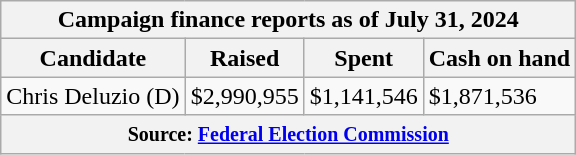<table class="wikitable sortable">
<tr>
<th colspan=4>Campaign finance reports as of July 31, 2024</th>
</tr>
<tr style="text-align:center;">
<th>Candidate</th>
<th>Raised</th>
<th>Spent</th>
<th>Cash on hand</th>
</tr>
<tr>
<td>Chris Deluzio (D)</td>
<td>$2,990,955</td>
<td>$1,141,546</td>
<td>$1,871,536</td>
</tr>
<tr>
<th colspan="4"><small>Source: <a href='#'>Federal Election Commission</a></small></th>
</tr>
</table>
